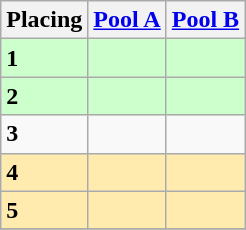<table class=wikitable style="border:1px solid #AAAAAA;">
<tr>
<th>Placing</th>
<th><a href='#'>Pool A</a></th>
<th><a href='#'>Pool B</a></th>
</tr>
<tr style="background: #ccffcc;">
<td><strong>1</strong></td>
<td></td>
<td></td>
</tr>
<tr style="background: #ccffcc;">
<td><strong>2</strong></td>
<td></td>
<td></td>
</tr>
<tr>
<td><strong>3</strong></td>
<td> </td>
<td></td>
</tr>
<tr style="background: #ffebad;">
<td><strong>4</strong></td>
<td></td>
<td></td>
</tr>
<tr style="background: #ffebad;">
<td><strong>5</strong></td>
<td></td>
<td></td>
</tr>
<tr>
</tr>
</table>
